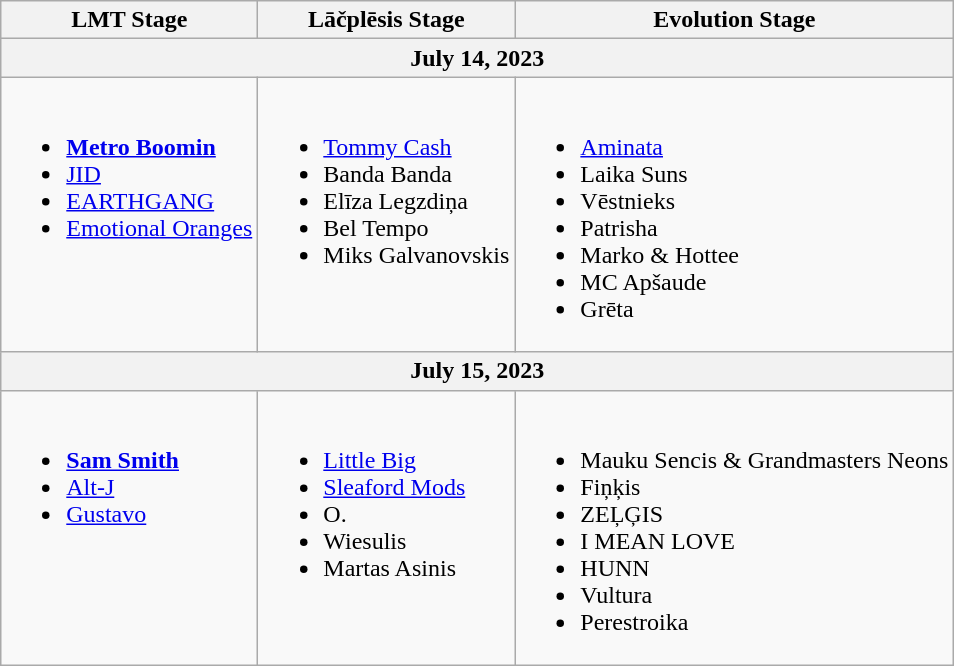<table class="wikitable">
<tr>
<th>LMT Stage</th>
<th>Lāčplēsis Stage</th>
<th>Evolution Stage</th>
</tr>
<tr>
<th colspan="3">July 14, 2023</th>
</tr>
<tr valign="top">
<td><br><ul><li><strong><a href='#'>Metro Boomin</a></strong></li><li><a href='#'>JID</a></li><li><a href='#'>EARTHGANG</a></li><li><a href='#'>Emotional Oranges</a></li></ul></td>
<td><br><ul><li><a href='#'>Tommy Cash</a></li><li>Banda Banda</li><li>Elīza Legzdiņa</li><li>Bel Tempo</li><li>Miks Galvanovskis</li></ul></td>
<td><br><ul><li><a href='#'>Aminata</a></li><li>Laika Suns</li><li>Vēstnieks</li><li>Patrisha</li><li>Marko & Hottee</li><li>MC Apšaude</li><li>Grēta</li></ul></td>
</tr>
<tr>
<th colspan="3">July 15, 2023</th>
</tr>
<tr valign="top">
<td><br><ul><li><strong><a href='#'>Sam Smith</a></strong></li><li><a href='#'>Alt-J</a></li><li><a href='#'>Gustavo</a></li></ul></td>
<td><br><ul><li><a href='#'>Little Big</a></li><li><a href='#'>Sleaford Mods</a></li><li>O.</li><li>Wiesulis</li><li>Martas Asinis</li></ul></td>
<td><br><ul><li>Mauku Sencis & Grandmasters Neons</li><li>Fiņķis</li><li>ZEĻĢIS</li><li>I MEAN LOVE</li><li>HUNN</li><li>Vultura</li><li>Perestroika</li></ul></td>
</tr>
</table>
